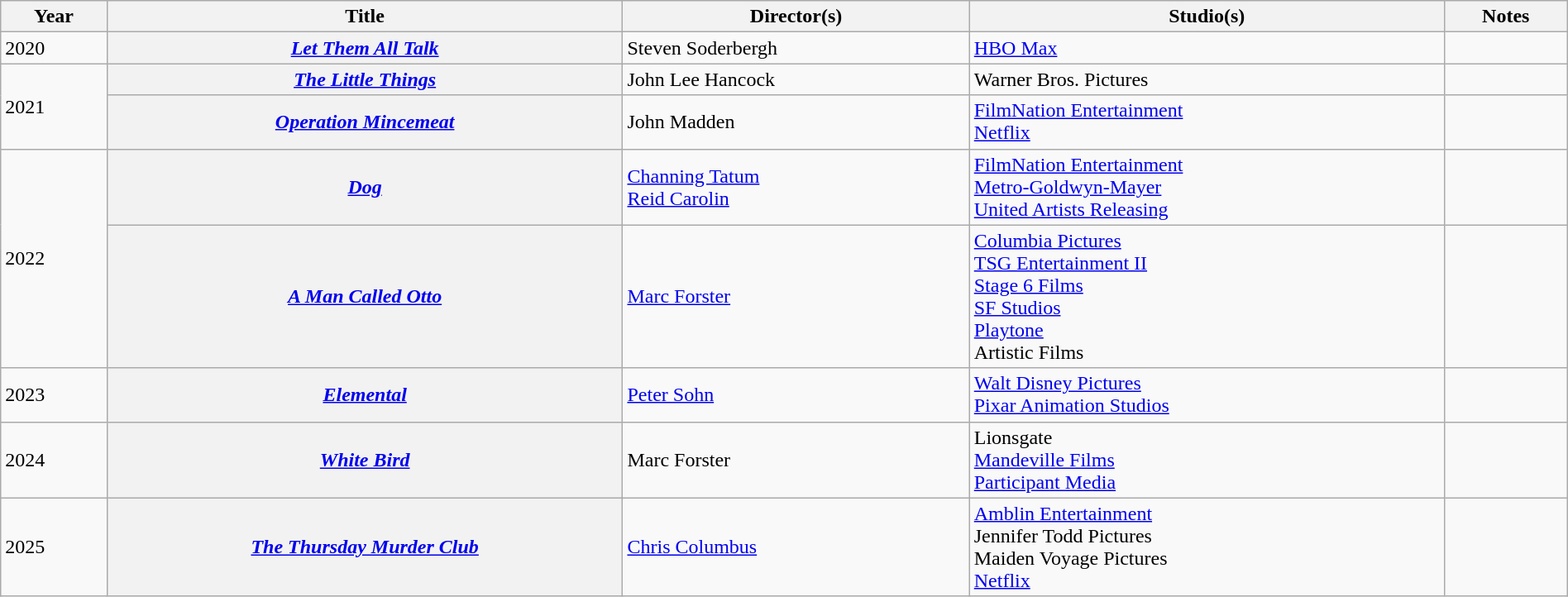<table class="wikitable sortable" style="width:100%;">
<tr>
<th>Year</th>
<th>Title</th>
<th>Director(s)</th>
<th>Studio(s)</th>
<th>Notes</th>
</tr>
<tr>
<td>2020</td>
<th><em><a href='#'>Let Them All Talk</a></em></th>
<td>Steven Soderbergh</td>
<td><a href='#'>HBO Max</a></td>
<td></td>
</tr>
<tr>
<td rowspan="2">2021</td>
<th><em><a href='#'>The Little Things</a></em></th>
<td>John Lee Hancock</td>
<td>Warner Bros. Pictures</td>
<td></td>
</tr>
<tr>
<th><em><a href='#'>Operation Mincemeat</a></em></th>
<td>John Madden</td>
<td><a href='#'>FilmNation Entertainment</a> <br><a href='#'>Netflix</a></td>
<td></td>
</tr>
<tr>
<td rowspan="2">2022</td>
<th><em><a href='#'>Dog</a></em></th>
<td><a href='#'>Channing Tatum</a> <br><a href='#'>Reid Carolin</a></td>
<td><a href='#'>FilmNation Entertainment</a><br><a href='#'>Metro-Goldwyn-Mayer</a><br><a href='#'>United Artists Releasing</a></td>
<td></td>
</tr>
<tr>
<th><em><a href='#'>A Man Called Otto</a></em></th>
<td><a href='#'>Marc Forster</a></td>
<td><a href='#'>Columbia Pictures</a><br><a href='#'>TSG Entertainment II</a><br><a href='#'>Stage 6 Films</a><br><a href='#'>SF Studios</a><br><a href='#'>Playtone</a><br>Artistic Films</td>
<td></td>
</tr>
<tr>
<td>2023</td>
<th><em><a href='#'>Elemental</a></em></th>
<td><a href='#'>Peter Sohn</a></td>
<td><a href='#'>Walt Disney Pictures</a><br><a href='#'>Pixar Animation Studios</a></td>
<td></td>
</tr>
<tr>
<td>2024</td>
<th><em><a href='#'>White Bird</a></em></th>
<td>Marc Forster</td>
<td>Lionsgate<br><a href='#'>Mandeville Films</a><br><a href='#'>Participant Media</a></td>
<td></td>
</tr>
<tr>
<td>2025</td>
<th><em><a href='#'>The Thursday Murder Club</a></em></th>
<td><a href='#'>Chris Columbus</a></td>
<td><a href='#'>Amblin Entertainment</a><br>Jennifer Todd Pictures<br>Maiden Voyage Pictures<br><a href='#'>Netflix</a></td>
<td></td>
</tr>
</table>
